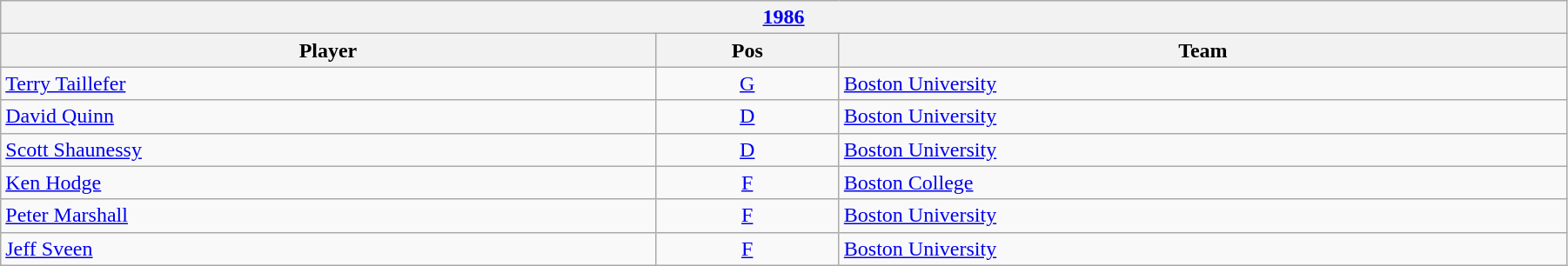<table class="wikitable" width=95%>
<tr>
<th colspan=3><a href='#'>1986</a></th>
</tr>
<tr>
<th>Player</th>
<th>Pos</th>
<th>Team</th>
</tr>
<tr>
<td><a href='#'>Terry Taillefer</a></td>
<td align=center><a href='#'>G</a></td>
<td><a href='#'>Boston University</a></td>
</tr>
<tr>
<td><a href='#'>David Quinn</a></td>
<td align=center><a href='#'>D</a></td>
<td><a href='#'>Boston University</a></td>
</tr>
<tr>
<td><a href='#'>Scott Shaunessy</a></td>
<td align=center><a href='#'>D</a></td>
<td><a href='#'>Boston University</a></td>
</tr>
<tr>
<td><a href='#'>Ken Hodge</a></td>
<td align=center><a href='#'>F</a></td>
<td><a href='#'>Boston College</a></td>
</tr>
<tr>
<td><a href='#'>Peter Marshall</a></td>
<td align=center><a href='#'>F</a></td>
<td><a href='#'>Boston University</a></td>
</tr>
<tr>
<td><a href='#'>Jeff Sveen</a></td>
<td align=center><a href='#'>F</a></td>
<td><a href='#'>Boston University</a></td>
</tr>
</table>
